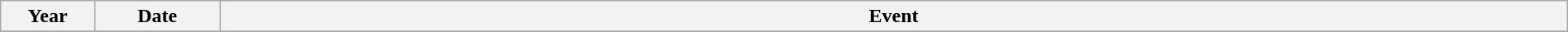<table class="wikitable" style="width:100%;">
<tr>
<th style="width:6%">Year</th>
<th style="width:8%">Date</th>
<th style="width:86%">Event</th>
</tr>
<tr>
</tr>
</table>
